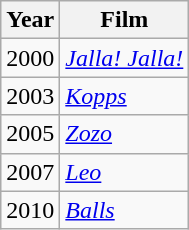<table class="wikitable">
<tr>
<th>Year</th>
<th>Film</th>
</tr>
<tr>
<td>2000</td>
<td><em><a href='#'>Jalla! Jalla!</a></em></td>
</tr>
<tr>
<td>2003</td>
<td><em><a href='#'>Kopps</a></em></td>
</tr>
<tr>
<td>2005</td>
<td><em><a href='#'>Zozo</a></em></td>
</tr>
<tr>
<td>2007</td>
<td><em><a href='#'>Leo</a></em></td>
</tr>
<tr>
<td>2010</td>
<td><em><a href='#'>Balls</a></em></td>
</tr>
</table>
